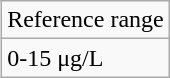<table class="wikitable" align="right">
<tr>
<td>Reference range</td>
</tr>
<tr>
<td>0-15 μg/L</td>
</tr>
</table>
